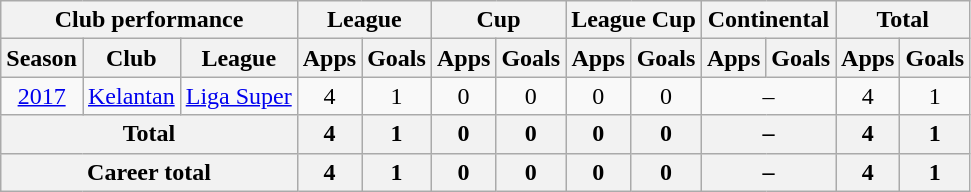<table class="wikitable" style="text-align:center">
<tr>
<th colspan=3>Club performance</th>
<th colspan=2>League</th>
<th colspan=2>Cup</th>
<th colspan=2>League Cup</th>
<th colspan=2>Continental</th>
<th colspan=2>Total</th>
</tr>
<tr>
<th>Season</th>
<th>Club</th>
<th>League</th>
<th>Apps</th>
<th>Goals</th>
<th>Apps</th>
<th>Goals</th>
<th>Apps</th>
<th>Goals</th>
<th>Apps</th>
<th>Goals</th>
<th>Apps</th>
<th>Goals</th>
</tr>
<tr>
<td><a href='#'>2017</a></td>
<td rowspan="1"><a href='#'>Kelantan</a></td>
<td rowspan="1"><a href='#'>Liga Super</a></td>
<td>4</td>
<td>1</td>
<td>0</td>
<td>0</td>
<td>0</td>
<td>0</td>
<td colspan="2">–</td>
<td>4</td>
<td>1</td>
</tr>
<tr>
<th colspan=3>Total</th>
<th>4</th>
<th>1</th>
<th>0</th>
<th>0</th>
<th>0</th>
<th>0</th>
<th colspan="2">–</th>
<th>4</th>
<th>1</th>
</tr>
<tr>
<th colspan=3>Career total</th>
<th>4</th>
<th>1</th>
<th>0</th>
<th>0</th>
<th>0</th>
<th>0</th>
<th colspan="2">–</th>
<th>4</th>
<th>1</th>
</tr>
</table>
